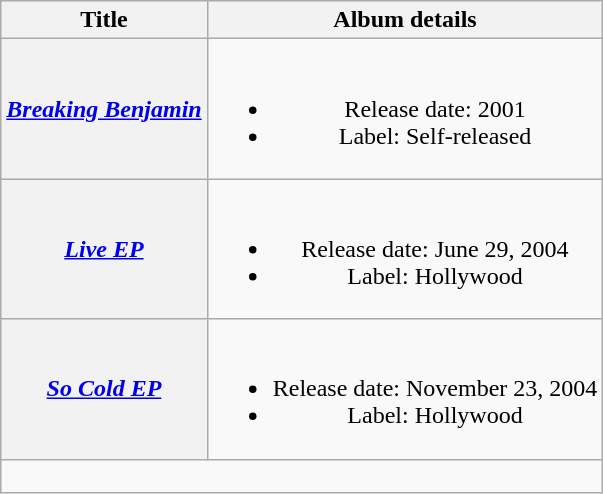<table class="wikitable plainrowheaders" style="text-align:center">
<tr>
<th scope="col">Title</th>
<th scope="col">Album details</th>
</tr>
<tr>
<th scope="row"><em><a href='#'>Breaking Benjamin</a></em></th>
<td><br><ul><li>Release date: 2001</li><li>Label: Self-released</li></ul></td>
</tr>
<tr>
<th scope="row"><em><a href='#'>Live EP</a></em></th>
<td><br><ul><li>Release date: June 29, 2004</li><li>Label: Hollywood</li></ul></td>
</tr>
<tr>
<th scope="row"><em><a href='#'>So Cold EP</a></em></th>
<td><br><ul><li>Release date: November 23, 2004</li><li>Label: Hollywood</li></ul></td>
</tr>
<tr>
<td colspan="2" style="font-size: 85%"> </td>
</tr>
</table>
